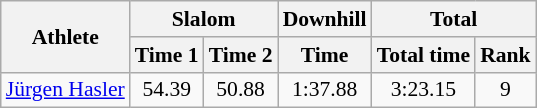<table class="wikitable" style="font-size:90%">
<tr>
<th rowspan="2">Athlete</th>
<th colspan="2">Slalom</th>
<th>Downhill</th>
<th colspan="2">Total</th>
</tr>
<tr>
<th>Time 1</th>
<th>Time 2</th>
<th>Time</th>
<th>Total time</th>
<th>Rank</th>
</tr>
<tr>
<td><a href='#'>Jürgen Hasler</a></td>
<td align="center">54.39</td>
<td align="center">50.88</td>
<td align="center">1:37.88</td>
<td align="center">3:23.15</td>
<td align="center">9</td>
</tr>
</table>
